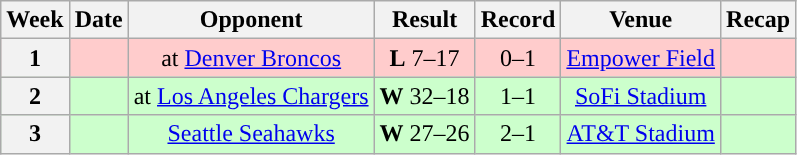<table class="wikitable" style="text-align:center">
<tr>
<th>Week</th>
<th>Date</th>
<th>Opponent</th>
<th>Result</th>
<th>Record</th>
<th>Venue</th>
<th>Recap</th>
</tr>
<tr style="background:#fcc">
<th>1</th>
<td></td>
<td>at <a href='#'>Denver Broncos</a></td>
<td><strong>L</strong> 7–17</td>
<td>0–1</td>
<td><a href='#'>Empower Field</a></td>
<td></td>
</tr>
<tr style="background:#cfc">
<th>2</th>
<td></td>
<td>at <a href='#'>Los Angeles Chargers</a></td>
<td><strong>W</strong> 32–18</td>
<td>1–1</td>
<td><a href='#'>SoFi Stadium</a></td>
<td></td>
</tr>
<tr style="background:#cfc">
<th>3</th>
<td></td>
<td><a href='#'>Seattle Seahawks</a></td>
<td><strong>W</strong> 27–26</td>
<td>2–1</td>
<td><a href='#'>AT&T Stadium</a></td>
<td></td>
</tr>
</table>
